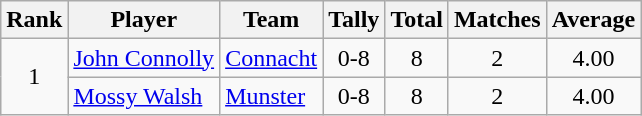<table class="wikitable">
<tr>
<th>Rank</th>
<th>Player</th>
<th>Team</th>
<th>Tally</th>
<th>Total</th>
<th>Matches</th>
<th>Average</th>
</tr>
<tr>
<td rowspan=2 align=center>1</td>
<td><a href='#'>John Connolly</a></td>
<td><a href='#'>Connacht</a></td>
<td align=center>0-8</td>
<td align=center>8</td>
<td align=center>2</td>
<td align=center>4.00</td>
</tr>
<tr>
<td><a href='#'>Mossy Walsh</a></td>
<td><a href='#'>Munster</a></td>
<td align=center>0-8</td>
<td align=center>8</td>
<td align=center>2</td>
<td align=center>4.00</td>
</tr>
</table>
